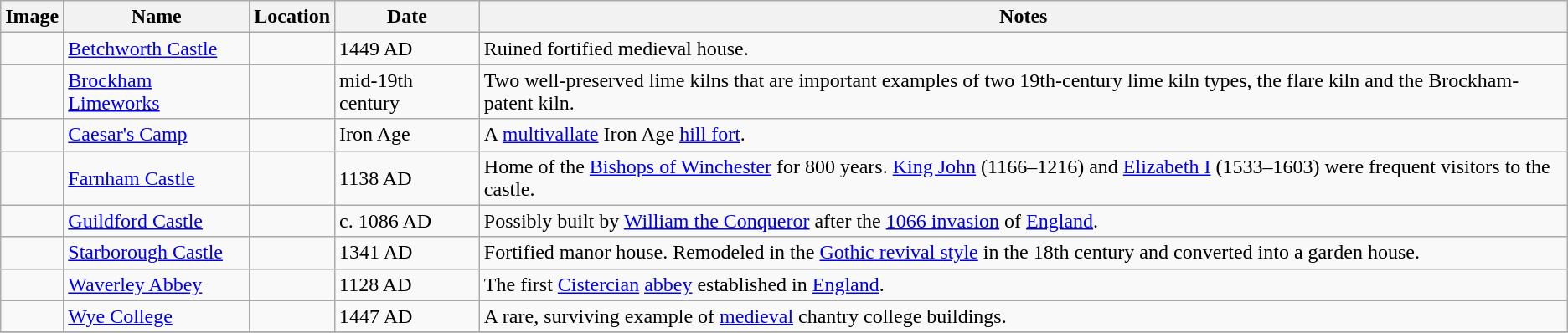<table class="wikitable sortable">
<tr>
<th class="unsortable">Image</th>
<th>Name</th>
<th>Location</th>
<th>Date</th>
<th class="unsortable">Notes</th>
</tr>
<tr>
<td></td>
<td><a href='#'>Betchworth Castle</a></td>
<td></td>
<td>1449 AD</td>
<td>Ruined fortified medieval house.</td>
</tr>
<tr>
<td></td>
<td><a href='#'>Brockham Limeworks</a></td>
<td></td>
<td>mid-19th century</td>
<td>Two well-preserved lime kilns that are important examples of two 19th-century lime kiln types, the flare kiln and the Brockham-patent kiln.</td>
</tr>
<tr>
<td></td>
<td><a href='#'>Caesar's Camp</a></td>
<td></td>
<td>Iron Age</td>
<td>A <a href='#'>multivallate</a> Iron Age <a href='#'>hill fort</a>.</td>
</tr>
<tr>
<td></td>
<td><a href='#'>Farnham Castle</a></td>
<td></td>
<td>1138 AD</td>
<td>Home of the <a href='#'>Bishops of Winchester</a> for 800 years. <a href='#'>King John</a> (1166–1216) and <a href='#'>Elizabeth I</a> (1533–1603) were frequent visitors to the castle.</td>
</tr>
<tr>
<td></td>
<td><a href='#'>Guildford Castle</a></td>
<td></td>
<td>c. 1086 AD</td>
<td>Possibly built by <a href='#'>William the Conqueror</a> after the <a href='#'>1066 invasion</a> of <a href='#'>England</a>.</td>
</tr>
<tr>
<td></td>
<td><a href='#'>Starborough Castle</a></td>
<td></td>
<td>1341 AD</td>
<td>Fortified manor house. Remodeled in the <a href='#'>Gothic revival style</a> in the 18th century and converted into a garden house.</td>
</tr>
<tr>
<td></td>
<td><a href='#'>Waverley Abbey</a></td>
<td></td>
<td>1128 AD</td>
<td>The first <a href='#'>Cistercian</a> <a href='#'>abbey</a> established in <a href='#'>England</a>.</td>
</tr>
<tr>
<td></td>
<td><a href='#'>Wye College</a></td>
<td></td>
<td>1447 AD</td>
<td>A rare, surviving example of <a href='#'>medieval</a> chantry college buildings.</td>
</tr>
<tr>
</tr>
</table>
